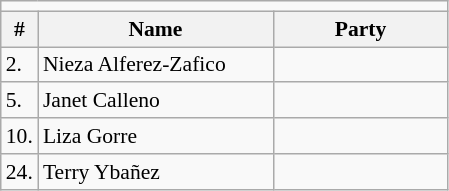<table class=wikitable style="font-size:90%">
<tr>
<td colspan=4 bgcolor=></td>
</tr>
<tr>
<th>#</th>
<th width=150px>Name</th>
<th colspan=2 width=110px>Party</th>
</tr>
<tr>
<td>2.</td>
<td>Nieza Alferez-Zafico</td>
<td></td>
</tr>
<tr>
<td>5.</td>
<td>Janet Calleno</td>
<td></td>
</tr>
<tr>
<td>10.</td>
<td>Liza Gorre</td>
<td></td>
</tr>
<tr>
<td>24.</td>
<td>Terry Ybañez</td>
<td></td>
</tr>
</table>
